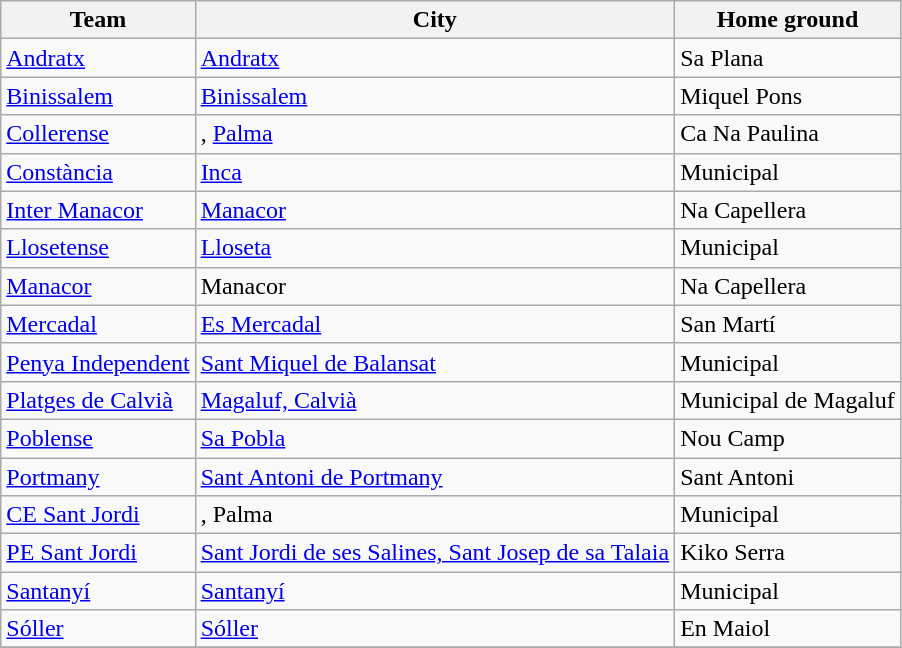<table class="wikitable sortable">
<tr>
<th>Team</th>
<th>City</th>
<th>Home ground</th>
</tr>
<tr>
<td><a href='#'>Andratx</a></td>
<td><a href='#'>Andratx</a></td>
<td>Sa Plana</td>
</tr>
<tr>
<td><a href='#'>Binissalem</a></td>
<td><a href='#'>Binissalem</a></td>
<td>Miquel Pons</td>
</tr>
<tr>
<td><a href='#'>Collerense</a></td>
<td>, <a href='#'>Palma</a></td>
<td>Ca Na Paulina</td>
</tr>
<tr>
<td><a href='#'>Constància</a></td>
<td><a href='#'>Inca</a></td>
<td>Municipal</td>
</tr>
<tr>
<td><a href='#'>Inter Manacor</a></td>
<td><a href='#'>Manacor</a></td>
<td>Na Capellera</td>
</tr>
<tr>
<td><a href='#'>Llosetense</a></td>
<td><a href='#'>Lloseta</a></td>
<td>Municipal</td>
</tr>
<tr>
<td><a href='#'>Manacor</a></td>
<td>Manacor</td>
<td>Na Capellera</td>
</tr>
<tr>
<td><a href='#'>Mercadal</a></td>
<td><a href='#'>Es Mercadal</a></td>
<td>San Martí</td>
</tr>
<tr>
<td><a href='#'>Penya Independent</a></td>
<td><a href='#'>Sant Miquel de Balansat</a></td>
<td>Municipal</td>
</tr>
<tr>
<td><a href='#'>Platges de Calvià</a></td>
<td><a href='#'>Magaluf, Calvià</a></td>
<td>Municipal de Magaluf</td>
</tr>
<tr>
<td><a href='#'>Poblense</a></td>
<td><a href='#'>Sa Pobla</a></td>
<td>Nou Camp</td>
</tr>
<tr>
<td><a href='#'>Portmany</a></td>
<td><a href='#'>Sant Antoni de Portmany</a></td>
<td>Sant Antoni</td>
</tr>
<tr>
<td><a href='#'>CE Sant Jordi</a></td>
<td>, Palma</td>
<td>Municipal</td>
</tr>
<tr>
<td><a href='#'>PE Sant Jordi</a></td>
<td><a href='#'>Sant Jordi de ses Salines, Sant Josep de sa Talaia</a></td>
<td>Kiko Serra</td>
</tr>
<tr>
<td><a href='#'>Santanyí</a></td>
<td><a href='#'>Santanyí</a></td>
<td>Municipal</td>
</tr>
<tr>
<td><a href='#'>Sóller</a></td>
<td><a href='#'>Sóller</a></td>
<td>En Maiol</td>
</tr>
<tr>
</tr>
</table>
